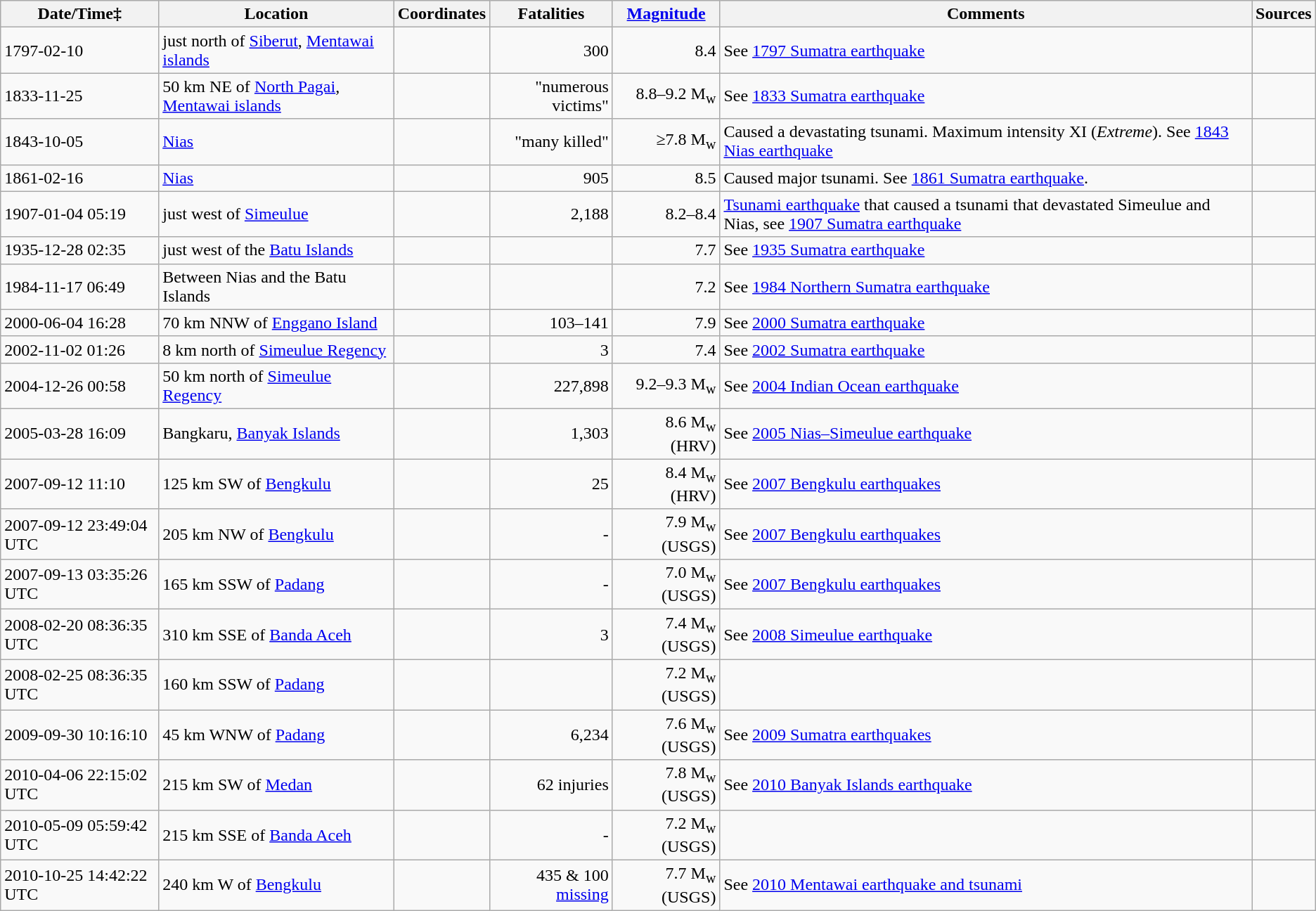<table class="wikitable sortable">
<tr style="background:#ececec;">
<th>Date/Time‡</th>
<th>Location</th>
<th>Coordinates</th>
<th>Fatalities</th>
<th><a href='#'>Magnitude</a></th>
<th>Comments</th>
<th>Sources</th>
</tr>
<tr>
<td>1797-02-10</td>
<td>just north of <a href='#'>Siberut</a>, <a href='#'>Mentawai islands</a></td>
<td></td>
<td style="text-align:right;">300</td>
<td style="text-align:right;">8.4</td>
<td>See <a href='#'>1797 Sumatra earthquake</a></td>
<td style="text-align:right;"></td>
</tr>
<tr>
<td>1833-11-25</td>
<td>50 km NE of <a href='#'>North Pagai</a>, <a href='#'>Mentawai islands</a></td>
<td></td>
<td style="text-align:right;">"numerous victims"</td>
<td style="text-align:right;">8.8–9.2 M<sub>w</sub></td>
<td>See <a href='#'>1833 Sumatra earthquake</a></td>
<td style="text-align:right;"></td>
</tr>
<tr>
<td>1843-10-05</td>
<td><a href='#'>Nias</a></td>
<td></td>
<td style="text-align:right;">"many killed"</td>
<td style="text-align:right;">≥7.8 M<sub>w</sub></td>
<td>Caused a devastating tsunami. Maximum intensity XI (<em>Extreme</em>). See <a href='#'>1843 Nias earthquake</a></td>
<td style="text-align:right;"></td>
</tr>
<tr>
<td>1861-02-16</td>
<td><a href='#'>Nias</a></td>
<td></td>
<td style="text-align:right;">905</td>
<td style="text-align:right;">8.5</td>
<td>Caused major tsunami. See <a href='#'>1861 Sumatra earthquake</a>.</td>
<td style="text-align:right;"></td>
</tr>
<tr>
<td>1907-01-04 05:19</td>
<td>just west of <a href='#'>Simeulue</a></td>
<td></td>
<td style="text-align:right;">2,188</td>
<td style="text-align:right;">8.2–8.4</td>
<td><a href='#'>Tsunami earthquake</a> that caused a tsunami that devastated Simeulue and Nias, see <a href='#'>1907 Sumatra earthquake</a></td>
<td style="text-align:right;"></td>
</tr>
<tr>
<td>1935-12-28 02:35</td>
<td>just west of the <a href='#'>Batu Islands</a></td>
<td></td>
<td></td>
<td style="text-align:right;">7.7</td>
<td>See <a href='#'>1935 Sumatra earthquake</a></td>
<td style="text-align:right;"></td>
</tr>
<tr>
<td>1984-11-17 06:49</td>
<td>Between Nias and the Batu Islands</td>
<td></td>
<td></td>
<td style="text-align:right;">7.2</td>
<td>See <a href='#'>1984 Northern Sumatra earthquake</a></td>
<td style="text-align:right;"></td>
</tr>
<tr>
<td>2000-06-04 16:28</td>
<td>70 km NNW of <a href='#'>Enggano Island</a></td>
<td></td>
<td style="text-align:right;">103–141</td>
<td style="text-align:right;">7.9</td>
<td>See <a href='#'>2000 Sumatra earthquake</a></td>
<td style="text-align:right;"></td>
</tr>
<tr>
<td>2002-11-02 01:26</td>
<td>8 km north of <a href='#'>Simeulue Regency</a></td>
<td></td>
<td style="text-align:right;">3</td>
<td style="text-align:right;">7.4</td>
<td>See <a href='#'>2002 Sumatra earthquake</a></td>
<td style="text-align:right;"></td>
</tr>
<tr>
<td>2004-12-26 00:58</td>
<td>50 km north of <a href='#'>Simeulue Regency</a></td>
<td></td>
<td style="text-align:right;">227,898</td>
<td style="text-align:right;">9.2–9.3 M<sub>w</sub></td>
<td>See <a href='#'>2004 Indian Ocean earthquake</a></td>
<td></td>
</tr>
<tr>
<td>2005-03-28 16:09</td>
<td>Bangkaru, <a href='#'>Banyak Islands</a></td>
<td></td>
<td style="text-align:right;">1,303</td>
<td style="text-align:right;">8.6 M<sub>w</sub> (HRV)</td>
<td>See <a href='#'>2005 Nias–Simeulue earthquake</a></td>
<td></td>
</tr>
<tr>
<td>2007-09-12 11:10</td>
<td>125 km SW of <a href='#'>Bengkulu</a></td>
<td></td>
<td style="text-align:right;">25</td>
<td style="text-align:right;">8.4 M<sub>w</sub> (HRV)</td>
<td>See <a href='#'>2007 Bengkulu earthquakes</a></td>
<td></td>
</tr>
<tr>
<td>2007-09-12 23:49:04 UTC</td>
<td>205 km NW of <a href='#'>Bengkulu</a></td>
<td></td>
<td style="text-align:right;">-</td>
<td style="text-align:right;">7.9 M<sub>w</sub> (USGS)</td>
<td>See <a href='#'>2007 Bengkulu earthquakes</a></td>
<td></td>
</tr>
<tr>
<td>2007-09-13 03:35:26 UTC</td>
<td>165 km SSW of <a href='#'>Padang</a></td>
<td></td>
<td style="text-align:right;">-</td>
<td style="text-align:right;">7.0 M<sub>w</sub> (USGS)</td>
<td>See <a href='#'>2007 Bengkulu earthquakes</a></td>
<td></td>
</tr>
<tr>
<td>2008-02-20 08:36:35 UTC</td>
<td>310 km SSE of <a href='#'>Banda Aceh</a></td>
<td></td>
<td style="text-align:right;">3</td>
<td style="text-align:right;">7.4 M<sub>w</sub> (USGS)</td>
<td>See <a href='#'>2008 Simeulue earthquake</a></td>
<td></td>
</tr>
<tr>
<td>2008-02-25 08:36:35 UTC</td>
<td>160 km SSW of <a href='#'>Padang</a></td>
<td></td>
<td style="text-align:right;"></td>
<td style="text-align:right;">7.2 M<sub>w</sub> (USGS)</td>
<td></td>
<td></td>
</tr>
<tr>
<td>2009-09-30 10:16:10</td>
<td>45 km WNW of <a href='#'>Padang</a></td>
<td></td>
<td style="text-align:right;">6,234</td>
<td style="text-align:right;">7.6 M<sub>w</sub> (USGS)</td>
<td>See <a href='#'>2009 Sumatra earthquakes</a></td>
<td></td>
</tr>
<tr>
<td>2010-04-06 22:15:02 UTC</td>
<td>215 km SW of <a href='#'>Medan</a></td>
<td></td>
<td style="text-align:right;">62 injuries</td>
<td style="text-align:right;">7.8 M<sub>w</sub> (USGS)</td>
<td>See <a href='#'>2010 Banyak Islands earthquake</a></td>
<td></td>
</tr>
<tr>
<td>2010-05-09 05:59:42 UTC</td>
<td>215 km SSE of <a href='#'>Banda Aceh</a></td>
<td></td>
<td style="text-align:right;">-</td>
<td style="text-align:right;">7.2 M<sub>w</sub> (USGS)</td>
<td></td>
<td></td>
</tr>
<tr>
<td>2010-10-25 14:42:22 UTC</td>
<td>240 km W of <a href='#'>Bengkulu</a></td>
<td></td>
<td style="text-align:right;">435 & 100 <a href='#'>missing</a></td>
<td style="text-align:right;">7.7 M<sub>w</sub> (USGS)</td>
<td>See <a href='#'>2010 Mentawai earthquake and tsunami</a></td>
<td></td>
</tr>
</table>
